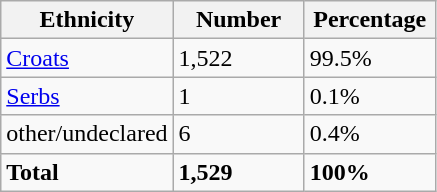<table class="wikitable">
<tr>
<th width="100px">Ethnicity</th>
<th width="80px">Number</th>
<th width="80px">Percentage</th>
</tr>
<tr>
<td><a href='#'>Croats</a></td>
<td>1,522</td>
<td>99.5%</td>
</tr>
<tr>
<td><a href='#'>Serbs</a></td>
<td>1</td>
<td>0.1%</td>
</tr>
<tr>
<td>other/undeclared</td>
<td>6</td>
<td>0.4%</td>
</tr>
<tr>
<td><strong>Total</strong></td>
<td><strong>1,529</strong></td>
<td><strong>100%</strong></td>
</tr>
</table>
